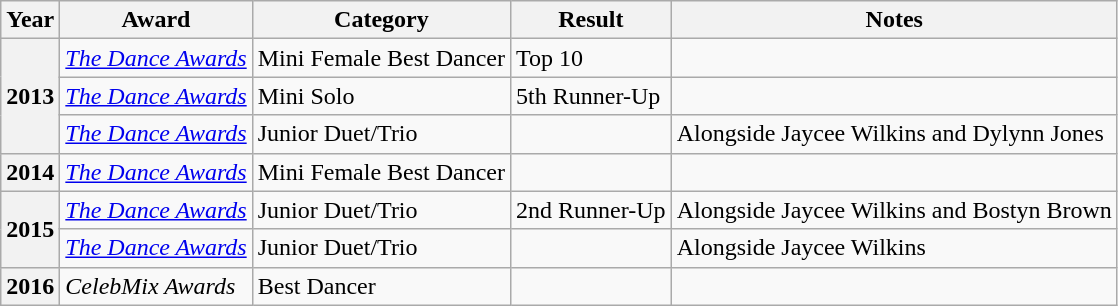<table class="wikitable sortable">
<tr>
<th>Year</th>
<th>Award</th>
<th>Category</th>
<th>Result</th>
<th>Notes</th>
</tr>
<tr>
<th scope="row" rowspan="3">2013</th>
<td><em><a href='#'>The Dance Awards</a></em></td>
<td>Mini Female Best Dancer</td>
<td>Top 10</td>
<td></td>
</tr>
<tr>
<td><em><a href='#'>The Dance Awards</a></em></td>
<td>Mini Solo</td>
<td>5th Runner-Up </td>
<td></td>
</tr>
<tr>
<td><em><a href='#'>The Dance Awards</a></em></td>
<td>Junior Duet/Trio</td>
<td></td>
<td>Alongside Jaycee Wilkins and Dylynn Jones</td>
</tr>
<tr>
<th scope="row" rowspan="1">2014</th>
<td><em><a href='#'>The Dance Awards</a></em></td>
<td>Mini Female Best Dancer</td>
<td></td>
<td></td>
</tr>
<tr>
<th scope="row" rowspan="2">2015</th>
<td><em><a href='#'>The Dance Awards</a></em></td>
<td>Junior Duet/Trio</td>
<td>2nd Runner-Up </td>
<td>Alongside Jaycee Wilkins and Bostyn Brown</td>
</tr>
<tr>
<td><em><a href='#'>The Dance Awards</a></em></td>
<td>Junior Duet/Trio</td>
<td></td>
<td>Alongside Jaycee Wilkins</td>
</tr>
<tr>
<th scope="row" rowspan="1">2016</th>
<td><em>CelebMix Awards</em></td>
<td>Best Dancer</td>
<td></td>
<td></td>
</tr>
</table>
